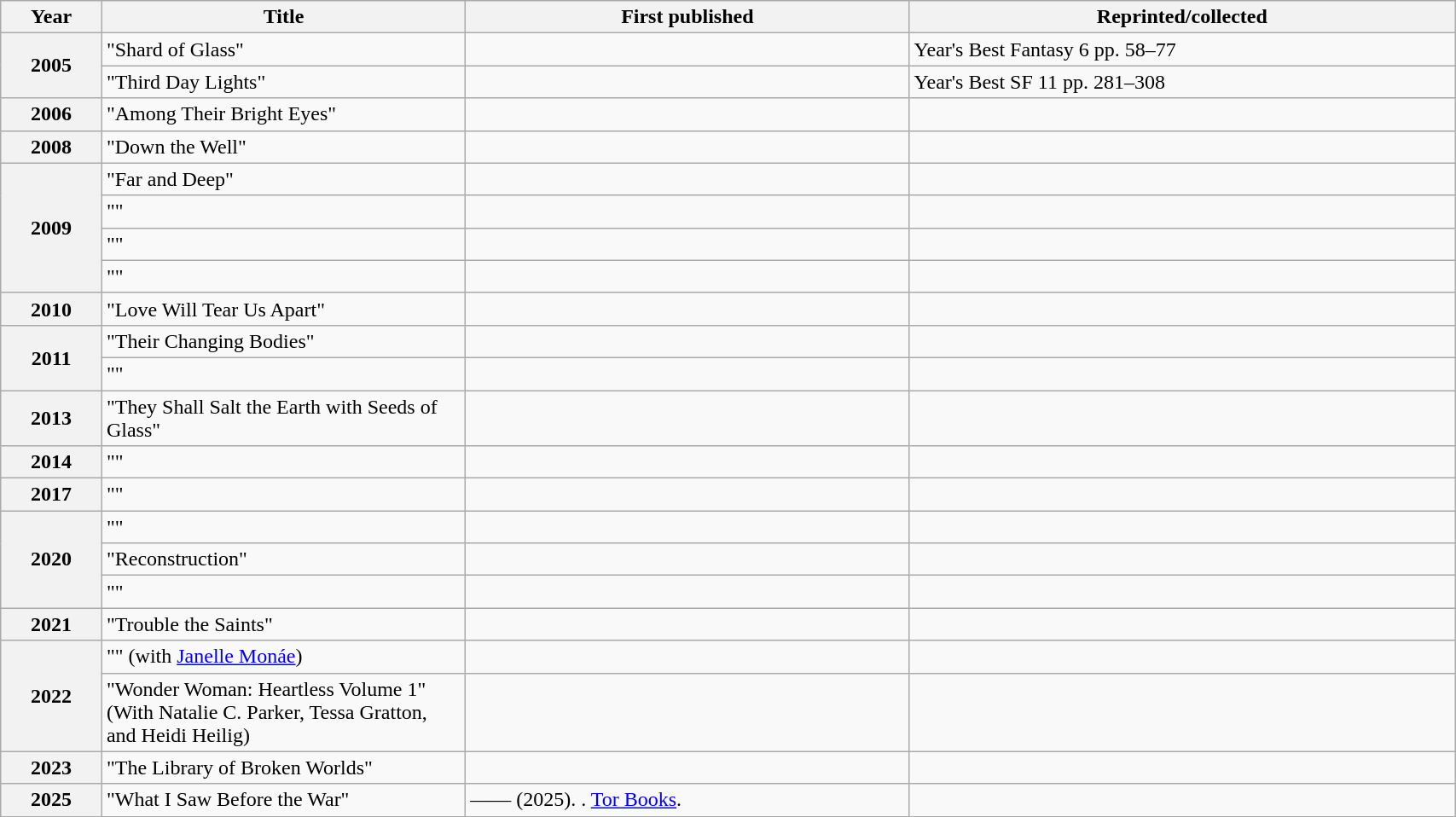<table class='wikitable sortable' width='90%'>
<tr>
<th>Year</th>
<th width=25%>Title</th>
<th>First published</th>
<th>Reprinted/collected</th>
</tr>
<tr>
<th rowspan="2">2005</th>
<td>"Shard of Glass"</td>
<td><br></td>
<td>Year's Best Fantasy 6 pp. 58–77</td>
</tr>
<tr>
<td>"Third Day Lights"</td>
<td></td>
<td>Year's Best SF 11 pp. 281–308</td>
</tr>
<tr>
<th>2006</th>
<td>"Among Their Bright Eyes"</td>
<td></td>
<td></td>
</tr>
<tr>
<th>2008</th>
<td>"Down the Well"</td>
<td></td>
<td></td>
</tr>
<tr>
<th rowspan="4">2009</th>
<td>"Far and Deep"</td>
<td></td>
<td></td>
</tr>
<tr>
<td>""</td>
<td><br></td>
<td></td>
</tr>
<tr>
<td>""</td>
<td></td>
<td></td>
</tr>
<tr>
<td>""</td>
<td></td>
<td></td>
</tr>
<tr>
<th>2010</th>
<td>"Love Will Tear Us Apart"</td>
<td></td>
<td></td>
</tr>
<tr>
<th rowspan="2">2011</th>
<td>"Their Changing Bodies"</td>
<td></td>
<td></td>
</tr>
<tr>
<td>""</td>
<td></td>
<td></td>
</tr>
<tr>
<th>2013</th>
<td>"They Shall Salt the Earth with Seeds of Glass"</td>
<td></td>
<td></td>
</tr>
<tr>
<th>2014</th>
<td>""</td>
<td></td>
<td></td>
</tr>
<tr>
<th>2017</th>
<td>""</td>
<td></td>
<td></td>
</tr>
<tr>
<th rowspan="3">2020</th>
<td>""</td>
<td></td>
<td></td>
</tr>
<tr>
<td>"Reconstruction"</td>
<td></td>
<td></td>
</tr>
<tr>
<td>""</td>
<td></td>
<td></td>
</tr>
<tr>
<th>2021</th>
<td>"Trouble the Saints"</td>
<td></td>
<td></td>
</tr>
<tr>
<th rowspan="2">2022</th>
<td>"" (with <a href='#'>Janelle Monáe</a>)</td>
<td></td>
<td></td>
</tr>
<tr>
<td>"Wonder Woman: Heartless Volume 1" (With  Natalie C. Parker, Tessa Gratton, and Heidi Heilig)</td>
<td></td>
<td></td>
</tr>
<tr>
<th>2023</th>
<td>"The Library of Broken Worlds"</td>
<td></td>
<td></td>
</tr>
<tr>
<th>2025</th>
<td>"What I Saw Before the War"</td>
<td>—— (2025). . <a href='#'>Tor Books</a>.</td>
<td></td>
</tr>
</table>
